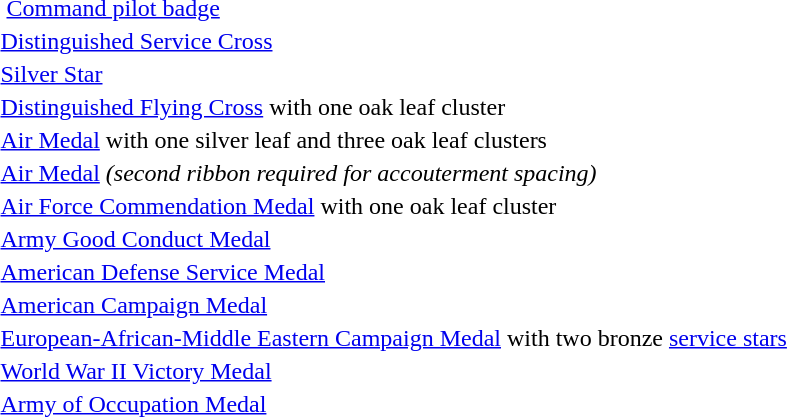<table>
<tr>
<td colspan="2">  <a href='#'>Command pilot badge</a></td>
</tr>
<tr>
<td></td>
<td><a href='#'>Distinguished Service Cross</a></td>
</tr>
<tr>
<td></td>
<td><a href='#'>Silver Star</a></td>
</tr>
<tr>
<td></td>
<td><a href='#'>Distinguished Flying Cross</a> with one oak leaf cluster</td>
</tr>
<tr>
<td></td>
<td><a href='#'>Air Medal</a> with one silver leaf and three oak leaf clusters</td>
</tr>
<tr>
<td></td>
<td><a href='#'>Air Medal</a> <em>(second ribbon required for accouterment spacing)</em></td>
</tr>
<tr>
<td></td>
<td><a href='#'>Air Force Commendation Medal</a> with one oak leaf cluster</td>
</tr>
<tr>
<td></td>
<td><a href='#'>Army Good Conduct Medal</a></td>
</tr>
<tr>
<td></td>
<td><a href='#'>American Defense Service Medal</a></td>
</tr>
<tr>
<td></td>
<td><a href='#'>American Campaign Medal</a></td>
</tr>
<tr>
<td></td>
<td><a href='#'>European-African-Middle Eastern Campaign Medal</a> with two bronze <a href='#'>service stars</a></td>
</tr>
<tr>
<td></td>
<td><a href='#'>World War II Victory Medal</a></td>
</tr>
<tr>
<td></td>
<td><a href='#'>Army of Occupation Medal</a></td>
</tr>
</table>
